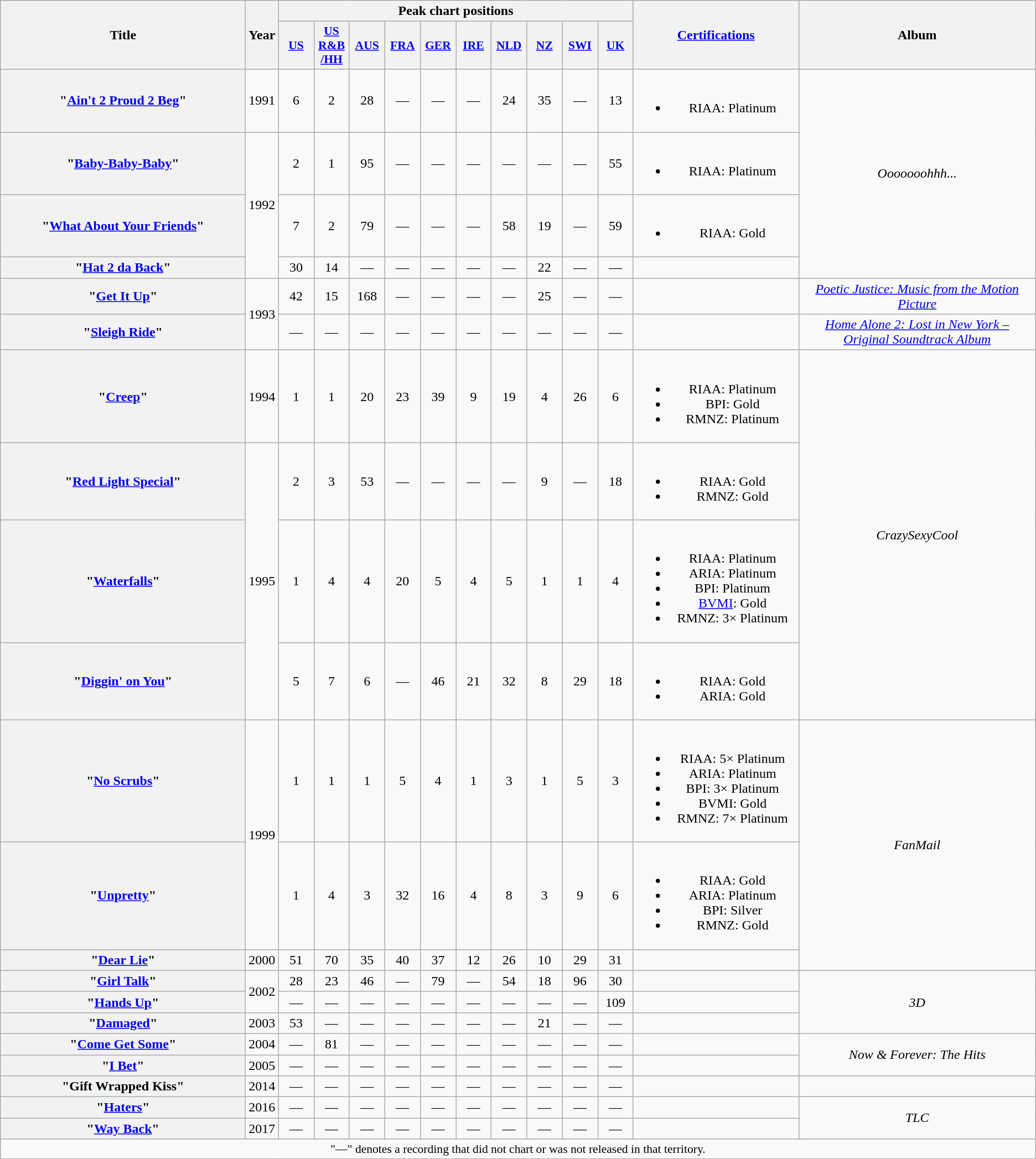<table class="wikitable plainrowheaders" style="text-align:center;">
<tr>
<th scope="col" rowspan="2" style="width:18em;">Title</th>
<th scope="col" rowspan="2" style="width:1em;">Year</th>
<th scope="col" colspan="10">Peak chart positions</th>
<th scope="col" rowspan="2" style="width:12em;"><a href='#'>Certifications</a></th>
<th scope="col" rowspan="2">Album</th>
</tr>
<tr>
<th scope="col" style="width:2.5em;font-size:90%;"><a href='#'>US</a><br></th>
<th scope="col" style="width:2.5em;font-size:90%;"><a href='#'>US<br>R&B<br>/HH</a><br></th>
<th scope="col" style="width:2.5em;font-size:90%;"><a href='#'>AUS</a><br></th>
<th scope="col" style="width:2.5em;font-size:90%;"><a href='#'>FRA</a><br></th>
<th scope="col" style="width:2.5em;font-size:90%;"><a href='#'>GER</a><br></th>
<th scope="col" style="width:2.5em;font-size:90%;"><a href='#'>IRE</a><br></th>
<th scope="col" style="width:2.5em;font-size:90%;"><a href='#'>NLD</a><br></th>
<th scope="col" style="width:2.5em;font-size:90%;"><a href='#'>NZ</a><br></th>
<th scope="col" style="width:2.5em;font-size:90%;"><a href='#'>SWI</a><br></th>
<th scope="col" style="width:2.5em;font-size:90%;"><a href='#'>UK</a><br></th>
</tr>
<tr>
<th scope="row">"<a href='#'>Ain't 2 Proud 2 Beg</a>"</th>
<td>1991</td>
<td>6</td>
<td>2</td>
<td>28</td>
<td>—</td>
<td>—</td>
<td>—</td>
<td>24</td>
<td>35</td>
<td>—</td>
<td>13</td>
<td><br><ul><li>RIAA: Platinum</li></ul></td>
<td rowspan="4"><em>Ooooooohhh... </em></td>
</tr>
<tr>
<th scope="row">"<a href='#'>Baby-Baby-Baby</a>"</th>
<td rowspan="3">1992</td>
<td>2</td>
<td>1</td>
<td>95</td>
<td>—</td>
<td>—</td>
<td>—</td>
<td>—</td>
<td>—</td>
<td>—</td>
<td>55</td>
<td><br><ul><li>RIAA: Platinum</li></ul></td>
</tr>
<tr>
<th scope="row">"<a href='#'>What About Your Friends</a>"</th>
<td>7</td>
<td>2</td>
<td>79</td>
<td>—</td>
<td>—</td>
<td>—</td>
<td>58</td>
<td>19</td>
<td>—</td>
<td>59</td>
<td><br><ul><li>RIAA: Gold</li></ul></td>
</tr>
<tr>
<th scope="row">"<a href='#'>Hat 2 da Back</a>"</th>
<td>30</td>
<td>14</td>
<td>—</td>
<td>—</td>
<td>—</td>
<td>—</td>
<td>—</td>
<td>22</td>
<td>—</td>
<td>—</td>
<td></td>
</tr>
<tr>
<th scope="row">"<a href='#'>Get It Up</a>"</th>
<td rowspan="2">1993</td>
<td>42</td>
<td>15</td>
<td>168</td>
<td>—</td>
<td>—</td>
<td>—</td>
<td>—</td>
<td>25</td>
<td>—</td>
<td>—</td>
<td></td>
<td><em><a href='#'>Poetic Justice: Music from the Motion Picture</a></em></td>
</tr>
<tr>
<th scope="row">"<a href='#'>Sleigh Ride</a>"</th>
<td>—</td>
<td>—</td>
<td>—</td>
<td>—</td>
<td>—</td>
<td>—</td>
<td>—</td>
<td>—</td>
<td>—</td>
<td>—</td>
<td></td>
<td><em><a href='#'>Home Alone 2: Lost in New York – Original Soundtrack Album</a></em></td>
</tr>
<tr>
<th scope="row">"<a href='#'>Creep</a>"</th>
<td>1994</td>
<td>1</td>
<td>1</td>
<td>20</td>
<td>23</td>
<td>39</td>
<td>9</td>
<td>19</td>
<td>4</td>
<td>26</td>
<td>6</td>
<td><br><ul><li>RIAA: Platinum</li><li>BPI: Gold</li><li>RMNZ: Platinum</li></ul></td>
<td rowspan="4"><em>CrazySexyCool</em></td>
</tr>
<tr>
<th scope="row">"<a href='#'>Red Light Special</a>"</th>
<td rowspan="3">1995</td>
<td>2</td>
<td>3</td>
<td>53</td>
<td>—</td>
<td>—</td>
<td>—</td>
<td>—</td>
<td>9</td>
<td>—</td>
<td>18</td>
<td><br><ul><li>RIAA: Gold</li><li>RMNZ: Gold</li></ul></td>
</tr>
<tr>
<th scope="row">"<a href='#'>Waterfalls</a>"</th>
<td>1</td>
<td>4</td>
<td>4</td>
<td>20</td>
<td>5</td>
<td>4</td>
<td>5</td>
<td>1</td>
<td>1</td>
<td>4</td>
<td><br><ul><li>RIAA: Platinum</li><li>ARIA: Platinum</li><li>BPI: Platinum</li><li><a href='#'>BVMI</a>: Gold</li><li>RMNZ: 3× Platinum</li></ul></td>
</tr>
<tr>
<th scope="row">"<a href='#'>Diggin' on You</a>"</th>
<td>5</td>
<td>7</td>
<td>6</td>
<td>—</td>
<td>46</td>
<td>21</td>
<td>32</td>
<td>8</td>
<td>29</td>
<td>18</td>
<td><br><ul><li>RIAA: Gold</li><li>ARIA: Gold</li></ul></td>
</tr>
<tr>
<th scope="row">"<a href='#'>No Scrubs</a>"</th>
<td rowspan="2">1999</td>
<td>1</td>
<td>1</td>
<td>1</td>
<td>5</td>
<td>4</td>
<td>1</td>
<td>3</td>
<td>1</td>
<td>5</td>
<td>3</td>
<td><br><ul><li>RIAA: 5× Platinum</li><li>ARIA: Platinum</li><li>BPI: 3× Platinum</li><li>BVMI: Gold</li><li>RMNZ: 7× Platinum</li></ul></td>
<td rowspan="3"><em>FanMail</em></td>
</tr>
<tr>
<th scope="row">"<a href='#'>Unpretty</a>"</th>
<td>1</td>
<td>4</td>
<td>3</td>
<td>32</td>
<td>16</td>
<td>4</td>
<td>8</td>
<td>3</td>
<td>9</td>
<td>6</td>
<td><br><ul><li>RIAA: Gold</li><li>ARIA: Platinum</li><li>BPI: Silver</li><li>RMNZ: Gold</li></ul></td>
</tr>
<tr>
<th scope="row">"<a href='#'>Dear Lie</a>"</th>
<td>2000</td>
<td>51</td>
<td>70</td>
<td>35</td>
<td>40</td>
<td>37</td>
<td>12</td>
<td>26</td>
<td>10</td>
<td>29</td>
<td>31</td>
<td></td>
</tr>
<tr>
<th scope="row">"<a href='#'>Girl Talk</a>"</th>
<td rowspan="2">2002</td>
<td>28</td>
<td>23</td>
<td>46</td>
<td>—</td>
<td>79</td>
<td>—</td>
<td>54</td>
<td>18</td>
<td>96</td>
<td>30</td>
<td></td>
<td rowspan="3"><em>3D</em></td>
</tr>
<tr>
<th scope="row">"<a href='#'>Hands Up</a>"</th>
<td>—</td>
<td>—</td>
<td>—</td>
<td>—</td>
<td>—</td>
<td>—</td>
<td>—</td>
<td>—</td>
<td>—</td>
<td>109</td>
<td></td>
</tr>
<tr>
<th scope="row">"<a href='#'>Damaged</a>"</th>
<td>2003</td>
<td>53</td>
<td>—</td>
<td>—</td>
<td>—</td>
<td>—</td>
<td>—</td>
<td>—</td>
<td>21</td>
<td>—</td>
<td>—</td>
<td></td>
</tr>
<tr>
<th scope="row">"<a href='#'>Come Get Some</a>"<br></th>
<td>2004</td>
<td>—</td>
<td>81</td>
<td>—</td>
<td>—</td>
<td>—</td>
<td>—</td>
<td>—</td>
<td>—</td>
<td>—</td>
<td>—</td>
<td></td>
<td rowspan="2"><em>Now & Forever: The Hits</em></td>
</tr>
<tr>
<th scope="row">"<a href='#'>I Bet</a>"<br></th>
<td>2005</td>
<td>—</td>
<td>—</td>
<td>—</td>
<td>—</td>
<td>—</td>
<td>—</td>
<td>—</td>
<td>—</td>
<td>—</td>
<td>—</td>
<td></td>
</tr>
<tr>
<th scope="row">"Gift Wrapped Kiss"</th>
<td>2014</td>
<td>—</td>
<td>—</td>
<td>—</td>
<td>—</td>
<td>—</td>
<td>—</td>
<td>—</td>
<td>—</td>
<td>—</td>
<td>—</td>
<td></td>
<td></td>
</tr>
<tr>
<th scope="row">"<a href='#'>Haters</a>"</th>
<td>2016</td>
<td>—</td>
<td>—</td>
<td>—</td>
<td>—</td>
<td>—</td>
<td>—</td>
<td>—</td>
<td>—</td>
<td>—</td>
<td>—</td>
<td></td>
<td rowspan="2"><em>TLC</em></td>
</tr>
<tr>
<th scope="row">"<a href='#'>Way Back</a>"<br></th>
<td>2017</td>
<td>—</td>
<td>—</td>
<td>—</td>
<td>—</td>
<td>—</td>
<td>—</td>
<td>—</td>
<td>—</td>
<td>—</td>
<td>—</td>
<td></td>
</tr>
<tr>
<td colspan="14" style="font-size:90%">"—" denotes a recording that did not chart or was not released in that territory.</td>
</tr>
</table>
